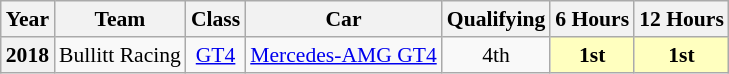<table class="wikitable" style="text-align:center; font-size:90%">
<tr>
<th>Year</th>
<th>Team</th>
<th>Class</th>
<th>Car</th>
<th>Qualifying</th>
<th>6 Hours</th>
<th>12 Hours</th>
</tr>
<tr>
<th>2018</th>
<td align="left" nowrap> Bullitt Racing</td>
<td nowrap><a href='#'>GT4</a></td>
<td align="left" nowrap><a href='#'>Mercedes-AMG GT4</a></td>
<td>4th</td>
<td style="background:#FFFFBF;"><strong>1st</strong></td>
<td style="background:#FFFFBF;"><strong>1st</strong></td>
</tr>
</table>
